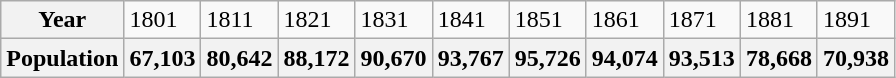<table class="wikitable">
<tr>
<th>Year</th>
<td>1801</td>
<td>1811</td>
<td>1821</td>
<td>1831</td>
<td>1841</td>
<td>1851</td>
<td>1861</td>
<td>1871</td>
<td>1881</td>
<td>1891</td>
</tr>
<tr>
<th>Population</th>
<th>67,103</th>
<th>80,642</th>
<th>88,172</th>
<th>90,670</th>
<th>93,767</th>
<th>95,726</th>
<th>94,074</th>
<th>93,513</th>
<th>78,668</th>
<th>70,938</th>
</tr>
</table>
